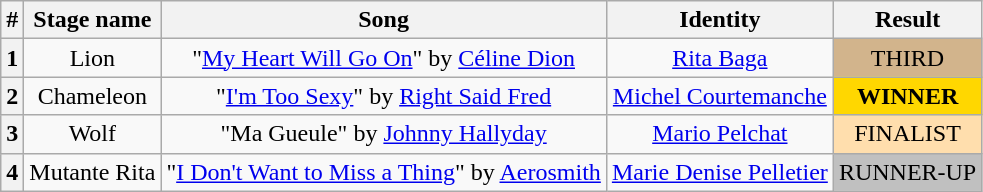<table class="wikitable plainrowheaders" style="text-align: center;">
<tr>
<th>#</th>
<th>Stage name</th>
<th>Song</th>
<th>Identity</th>
<th>Result</th>
</tr>
<tr>
<th>1</th>
<td>Lion</td>
<td>"<a href='#'>My Heart Will Go On</a>" by <a href='#'>Céline Dion</a></td>
<td><a href='#'>Rita Baga</a></td>
<td bgcolor=tan>THIRD</td>
</tr>
<tr>
<th>2</th>
<td>Chameleon</td>
<td>"<a href='#'>I'm Too Sexy</a>" by <a href='#'>Right Said Fred</a></td>
<td><a href='#'>Michel Courtemanche</a></td>
<td bgcolor=gold><strong>WINNER</strong></td>
</tr>
<tr>
<th>3</th>
<td>Wolf</td>
<td>"Ma Gueule" by <a href='#'>Johnny Hallyday</a></td>
<td><a href='#'>Mario Pelchat</a></td>
<td bgcolor= navajowhite>FINALIST</td>
</tr>
<tr>
<th>4</th>
<td>Mutante Rita</td>
<td>"<a href='#'>I Don't Want to Miss a Thing</a>" by <a href='#'>Aerosmith</a></td>
<td><a href='#'>Marie Denise Pelletier</a></td>
<td bgcolor=silver>RUNNER-UP</td>
</tr>
</table>
